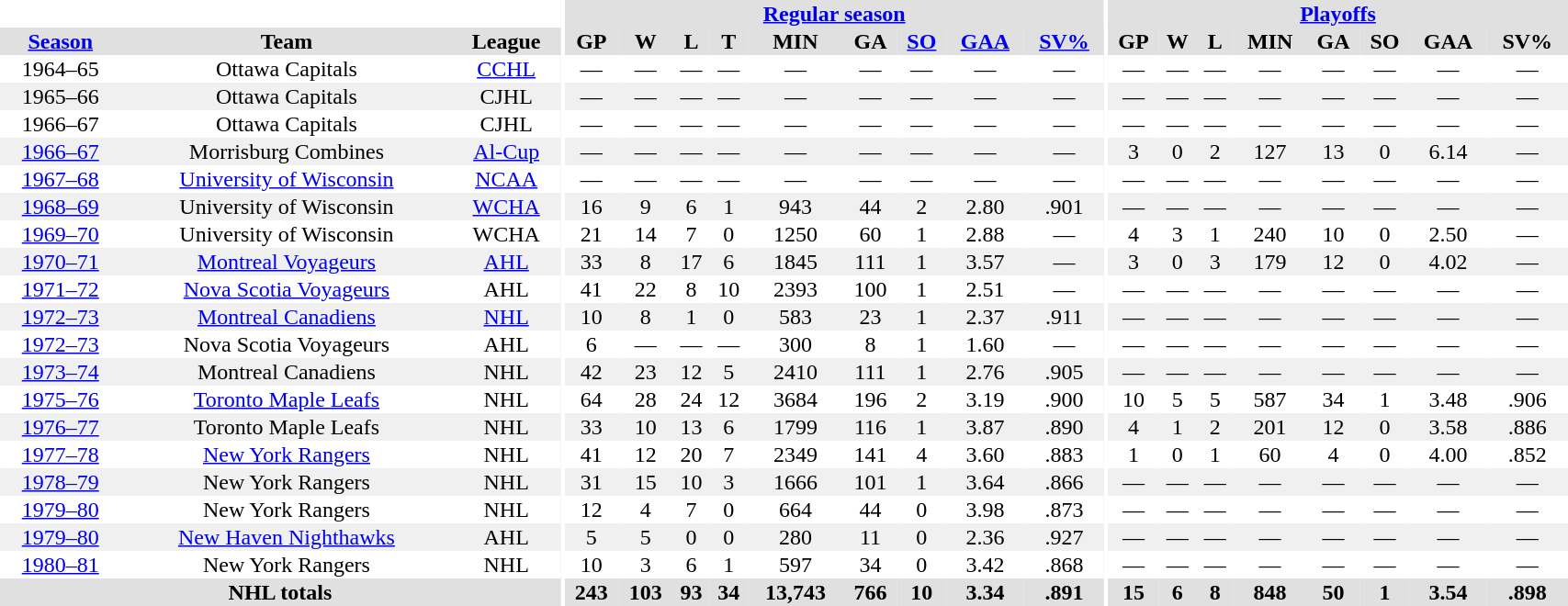<table border="0" cellpadding="1" cellspacing="0" style="width:90%; text-align:center;">
<tr bgcolor="#e0e0e0">
<th colspan="3" bgcolor="#ffffff"></th>
<th rowspan="99" bgcolor="#ffffff"></th>
<th colspan="9" bgcolor="#e0e0e0"><a href='#'>Regular season</a></th>
<th rowspan="99" bgcolor="#ffffff"></th>
<th colspan="8" bgcolor="#e0e0e0"><a href='#'>Playoffs</a></th>
</tr>
<tr bgcolor="#e0e0e0">
<th><a href='#'>Season</a></th>
<th>Team</th>
<th>League</th>
<th>GP</th>
<th>W</th>
<th>L</th>
<th>T</th>
<th>MIN</th>
<th>GA</th>
<th><a href='#'>SO</a></th>
<th><a href='#'>GAA</a></th>
<th><a href='#'>SV%</a></th>
<th>GP</th>
<th>W</th>
<th>L</th>
<th>MIN</th>
<th>GA</th>
<th>SO</th>
<th>GAA</th>
<th>SV%</th>
</tr>
<tr>
<td>1964–65</td>
<td>Ottawa Capitals</td>
<td><a href='#'>CCHL</a></td>
<td>—</td>
<td>—</td>
<td>—</td>
<td>—</td>
<td>—</td>
<td>—</td>
<td>—</td>
<td>—</td>
<td>—</td>
<td>—</td>
<td>—</td>
<td>—</td>
<td>—</td>
<td>—</td>
<td>—</td>
<td>—</td>
<td>—</td>
</tr>
<tr bgcolor="#f0f0f0">
<td>1965–66</td>
<td>Ottawa Capitals</td>
<td>CJHL</td>
<td>—</td>
<td>—</td>
<td>—</td>
<td>—</td>
<td>—</td>
<td>—</td>
<td>—</td>
<td>—</td>
<td>—</td>
<td>—</td>
<td>—</td>
<td>—</td>
<td>—</td>
<td>—</td>
<td>—</td>
<td>—</td>
<td>—</td>
</tr>
<tr>
<td>1966–67</td>
<td>Ottawa Capitals</td>
<td>CJHL</td>
<td>—</td>
<td>—</td>
<td>—</td>
<td>—</td>
<td>—</td>
<td>—</td>
<td>—</td>
<td>—</td>
<td>—</td>
<td>—</td>
<td>—</td>
<td>—</td>
<td>—</td>
<td>—</td>
<td>—</td>
<td>—</td>
<td>—</td>
</tr>
<tr bgcolor="#f0f0f0">
<td><a href='#'>1966–67</a></td>
<td>Morrisburg Combines</td>
<td><a href='#'>Al-Cup</a></td>
<td>—</td>
<td>—</td>
<td>—</td>
<td>—</td>
<td>—</td>
<td>—</td>
<td>—</td>
<td>—</td>
<td>—</td>
<td>3</td>
<td>0</td>
<td>2</td>
<td>127</td>
<td>13</td>
<td>0</td>
<td>6.14</td>
<td>—</td>
</tr>
<tr>
<td><a href='#'>1967–68</a></td>
<td><a href='#'>University of Wisconsin</a></td>
<td><a href='#'>NCAA</a></td>
<td>—</td>
<td>—</td>
<td>—</td>
<td>—</td>
<td>—</td>
<td>—</td>
<td>—</td>
<td>—</td>
<td>—</td>
<td>—</td>
<td>—</td>
<td>—</td>
<td>—</td>
<td>—</td>
<td>—</td>
<td>—</td>
<td>—</td>
</tr>
<tr bgcolor="#f0f0f0">
<td><a href='#'>1968–69</a></td>
<td>University of Wisconsin</td>
<td><a href='#'>WCHA</a></td>
<td>16</td>
<td>9</td>
<td>6</td>
<td>1</td>
<td>943</td>
<td>44</td>
<td>2</td>
<td>2.80</td>
<td>.901</td>
<td>—</td>
<td>—</td>
<td>—</td>
<td>—</td>
<td>—</td>
<td>—</td>
<td>—</td>
<td>—</td>
</tr>
<tr>
<td><a href='#'>1969–70</a></td>
<td>University of Wisconsin</td>
<td>WCHA</td>
<td>21</td>
<td>14</td>
<td>7</td>
<td>0</td>
<td>1250</td>
<td>60</td>
<td>1</td>
<td>2.88</td>
<td>—</td>
<td>4</td>
<td>3</td>
<td>1</td>
<td>240</td>
<td>10</td>
<td>0</td>
<td>2.50</td>
<td>—</td>
</tr>
<tr bgcolor="#f0f0f0">
<td><a href='#'>1970–71</a></td>
<td><a href='#'>Montreal Voyageurs</a></td>
<td><a href='#'>AHL</a></td>
<td>33</td>
<td>8</td>
<td>17</td>
<td>6</td>
<td>1845</td>
<td>111</td>
<td>1</td>
<td>3.57</td>
<td>—</td>
<td>3</td>
<td>0</td>
<td>3</td>
<td>179</td>
<td>12</td>
<td>0</td>
<td>4.02</td>
<td>—</td>
</tr>
<tr>
<td><a href='#'>1971–72</a></td>
<td><a href='#'>Nova Scotia Voyageurs</a></td>
<td>AHL</td>
<td>41</td>
<td>22</td>
<td>8</td>
<td>10</td>
<td>2393</td>
<td>100</td>
<td>1</td>
<td>2.51</td>
<td>—</td>
<td>—</td>
<td>—</td>
<td>—</td>
<td>—</td>
<td>—</td>
<td>—</td>
<td>—</td>
<td>—</td>
</tr>
<tr bgcolor="#f0f0f0">
<td><a href='#'>1972–73</a></td>
<td><a href='#'>Montreal Canadiens</a></td>
<td><a href='#'>NHL</a></td>
<td>10</td>
<td>8</td>
<td>1</td>
<td>0</td>
<td>583</td>
<td>23</td>
<td>1</td>
<td>2.37</td>
<td>.911</td>
<td>—</td>
<td>—</td>
<td>—</td>
<td>—</td>
<td>—</td>
<td>—</td>
<td>—</td>
<td>—</td>
</tr>
<tr>
<td><a href='#'>1972–73</a></td>
<td>Nova Scotia Voyageurs</td>
<td>AHL</td>
<td>6</td>
<td>—</td>
<td>—</td>
<td>—</td>
<td>300</td>
<td>8</td>
<td>1</td>
<td>1.60</td>
<td>—</td>
<td>—</td>
<td>—</td>
<td>—</td>
<td>—</td>
<td>—</td>
<td>—</td>
<td>—</td>
<td>—</td>
</tr>
<tr bgcolor="#f0f0f0">
<td><a href='#'>1973–74</a></td>
<td>Montreal Canadiens</td>
<td>NHL</td>
<td>42</td>
<td>23</td>
<td>12</td>
<td>5</td>
<td>2410</td>
<td>111</td>
<td>1</td>
<td>2.76</td>
<td>.905</td>
<td>—</td>
<td>—</td>
<td>—</td>
<td>—</td>
<td>—</td>
<td>—</td>
<td>—</td>
<td>—</td>
</tr>
<tr>
<td><a href='#'>1975–76</a></td>
<td><a href='#'>Toronto Maple Leafs</a></td>
<td>NHL</td>
<td>64</td>
<td>28</td>
<td>24</td>
<td>12</td>
<td>3684</td>
<td>196</td>
<td>2</td>
<td>3.19</td>
<td>.900</td>
<td>10</td>
<td>5</td>
<td>5</td>
<td>587</td>
<td>34</td>
<td>1</td>
<td>3.48</td>
<td>.906</td>
</tr>
<tr bgcolor="#f0f0f0">
<td><a href='#'>1976–77</a></td>
<td>Toronto Maple Leafs</td>
<td>NHL</td>
<td>33</td>
<td>10</td>
<td>13</td>
<td>6</td>
<td>1799</td>
<td>116</td>
<td>1</td>
<td>3.87</td>
<td>.890</td>
<td>4</td>
<td>1</td>
<td>2</td>
<td>201</td>
<td>12</td>
<td>0</td>
<td>3.58</td>
<td>.886</td>
</tr>
<tr>
<td><a href='#'>1977–78</a></td>
<td><a href='#'>New York Rangers</a></td>
<td>NHL</td>
<td>41</td>
<td>12</td>
<td>20</td>
<td>7</td>
<td>2349</td>
<td>141</td>
<td>4</td>
<td>3.60</td>
<td>.883</td>
<td>1</td>
<td>0</td>
<td>1</td>
<td>60</td>
<td>4</td>
<td>0</td>
<td>4.00</td>
<td>.852</td>
</tr>
<tr bgcolor="#f0f0f0">
<td><a href='#'>1978–79</a></td>
<td>New York Rangers</td>
<td>NHL</td>
<td>31</td>
<td>15</td>
<td>10</td>
<td>3</td>
<td>1666</td>
<td>101</td>
<td>1</td>
<td>3.64</td>
<td>.866</td>
<td>—</td>
<td>—</td>
<td>—</td>
<td>—</td>
<td>—</td>
<td>—</td>
<td>—</td>
<td>—</td>
</tr>
<tr>
<td><a href='#'>1979–80</a></td>
<td>New York Rangers</td>
<td>NHL</td>
<td>12</td>
<td>4</td>
<td>7</td>
<td>0</td>
<td>664</td>
<td>44</td>
<td>0</td>
<td>3.98</td>
<td>.873</td>
<td>—</td>
<td>—</td>
<td>—</td>
<td>—</td>
<td>—</td>
<td>—</td>
<td>—</td>
<td>—</td>
</tr>
<tr bgcolor="#f0f0f0">
<td><a href='#'>1979–80</a></td>
<td><a href='#'>New Haven Nighthawks</a></td>
<td>AHL</td>
<td>5</td>
<td>5</td>
<td>0</td>
<td>0</td>
<td>280</td>
<td>11</td>
<td>0</td>
<td>2.36</td>
<td>.927</td>
<td>—</td>
<td>—</td>
<td>—</td>
<td>—</td>
<td>—</td>
<td>—</td>
<td>—</td>
<td>—</td>
</tr>
<tr>
<td><a href='#'>1980–81</a></td>
<td>New York Rangers</td>
<td>NHL</td>
<td>10</td>
<td>3</td>
<td>6</td>
<td>1</td>
<td>597</td>
<td>34</td>
<td>0</td>
<td>3.42</td>
<td>.868</td>
<td>—</td>
<td>—</td>
<td>—</td>
<td>—</td>
<td>—</td>
<td>—</td>
<td>—</td>
<td>—</td>
</tr>
<tr bgcolor="#e0e0e0">
<th colspan=3>NHL totals</th>
<th>243</th>
<th>103</th>
<th>93</th>
<th>34</th>
<th>13,743</th>
<th>766</th>
<th>10</th>
<th>3.34</th>
<th>.891</th>
<th>15</th>
<th>6</th>
<th>8</th>
<th>848</th>
<th>50</th>
<th>1</th>
<th>3.54</th>
<th>.898</th>
</tr>
</table>
